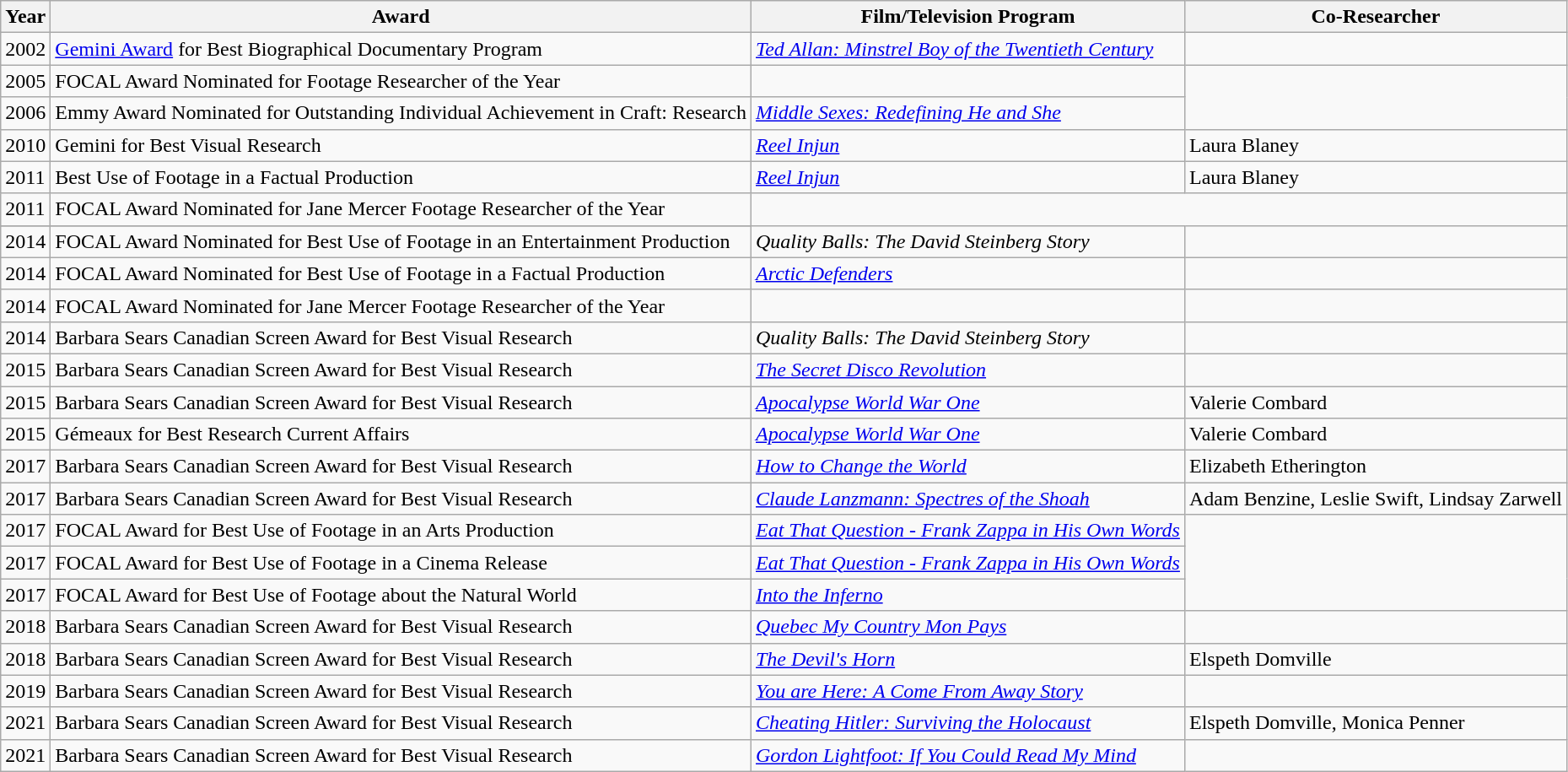<table class="wikitable">
<tr>
<th>Year</th>
<th>Award</th>
<th>Film/Television Program</th>
<th>Co-Researcher</th>
</tr>
<tr>
<td>2002</td>
<td><a href='#'>Gemini Award</a> for Best Biographical Documentary Program</td>
<td><em><a href='#'>Ted Allan: Minstrel Boy of the Twentieth Century</a></em></td>
<td></td>
</tr>
<tr>
<td>2005</td>
<td>FOCAL Award Nominated for Footage Researcher of the Year</td>
<td></td>
</tr>
<tr>
<td>2006</td>
<td>Emmy Award Nominated for Outstanding Individual Achievement in Craft: Research</td>
<td><em><a href='#'>Middle Sexes: Redefining He and She</a></em></td>
</tr>
<tr>
<td>2010</td>
<td>Gemini for Best Visual Research</td>
<td><em><a href='#'>Reel Injun</a></em></td>
<td>Laura Blaney</td>
</tr>
<tr>
<td>2011</td>
<td>Best Use of Footage in a Factual Production</td>
<td><em><a href='#'>Reel Injun</a></em></td>
<td>Laura Blaney</td>
</tr>
<tr>
<td>2011</td>
<td>FOCAL Award Nominated for Jane Mercer Footage Researcher of the Year</td>
</tr>
<tr>
</tr>
<tr>
<td>2014</td>
<td>FOCAL Award Nominated for Best Use of Footage in an Entertainment Production</td>
<td><em>Quality Balls: The David Steinberg Story</em></td>
<td></td>
</tr>
<tr>
<td>2014</td>
<td>FOCAL Award Nominated for Best Use of Footage in a Factual Production</td>
<td><em><a href='#'>Arctic Defenders</a></em></td>
<td></td>
</tr>
<tr>
<td>2014</td>
<td>FOCAL Award Nominated for Jane Mercer Footage Researcher of the Year</td>
<td></td>
</tr>
<tr>
<td>2014</td>
<td>Barbara Sears Canadian Screen Award for Best Visual Research</td>
<td><em>Quality Balls: The David Steinberg Story</em></td>
<td></td>
</tr>
<tr>
<td>2015</td>
<td>Barbara Sears Canadian Screen Award for Best Visual Research</td>
<td><em><a href='#'>The Secret Disco Revolution</a></em></td>
<td></td>
</tr>
<tr>
<td>2015</td>
<td>Barbara Sears Canadian Screen Award for Best Visual Research</td>
<td><em><a href='#'>Apocalypse World War One</a></em></td>
<td>Valerie Combard</td>
</tr>
<tr>
<td>2015</td>
<td>Gémeaux for Best Research Current Affairs</td>
<td><em><a href='#'>Apocalypse World War One</a></em></td>
<td>Valerie Combard</td>
</tr>
<tr>
<td>2017</td>
<td>Barbara Sears Canadian Screen Award for Best Visual Research</td>
<td><em><a href='#'>How to Change the World</a></em></td>
<td>Elizabeth Etherington</td>
</tr>
<tr>
<td>2017</td>
<td>Barbara Sears Canadian Screen Award for Best Visual Research</td>
<td><em><a href='#'>Claude Lanzmann: Spectres of the Shoah</a></em></td>
<td>Adam Benzine, Leslie Swift, Lindsay Zarwell</td>
</tr>
<tr>
<td>2017</td>
<td>FOCAL Award for Best Use of Footage in an Arts Production</td>
<td><em><a href='#'>Eat That Question - Frank Zappa in His Own Words</a></em></td>
</tr>
<tr>
<td>2017</td>
<td>FOCAL Award for Best Use of Footage in a Cinema Release</td>
<td><em><a href='#'>Eat That Question - Frank Zappa in His Own Words</a></em></td>
</tr>
<tr>
<td>2017</td>
<td>FOCAL Award for Best Use of Footage about the Natural World</td>
<td><em><a href='#'>Into the Inferno</a></em></td>
</tr>
<tr>
<td>2018</td>
<td>Barbara Sears Canadian Screen Award for Best Visual Research</td>
<td><em><a href='#'>Quebec My Country Mon Pays</a></em></td>
<td></td>
</tr>
<tr>
<td>2018</td>
<td>Barbara Sears Canadian Screen Award for Best Visual Research</td>
<td><em><a href='#'>The Devil's Horn</a></em></td>
<td>Elspeth Domville</td>
</tr>
<tr>
<td>2019</td>
<td>Barbara Sears Canadian Screen Award for Best Visual Research</td>
<td><a href='#'><em>You are Here: A Come From Away Story</em></a></td>
<td></td>
</tr>
<tr>
<td>2021</td>
<td>Barbara Sears Canadian Screen Award for Best Visual Research</td>
<td><em><a href='#'>Cheating Hitler: Surviving the Holocaust</a></em></td>
<td>Elspeth Domville, Monica Penner</td>
</tr>
<tr>
<td>2021</td>
<td>Barbara Sears Canadian Screen Award for Best Visual Research</td>
<td><em><a href='#'>Gordon Lightfoot: If You Could Read My Mind</a></em></td>
<td></td>
</tr>
</table>
